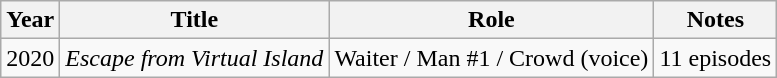<table class="wikitable sortable">
<tr>
<th>Year</th>
<th>Title</th>
<th>Role</th>
<th class="unsortable">Notes</th>
</tr>
<tr>
<td>2020</td>
<td><em>Escape from Virtual Island</em></td>
<td>Waiter / Man #1 / Crowd (voice)</td>
<td>11 episodes</td>
</tr>
</table>
